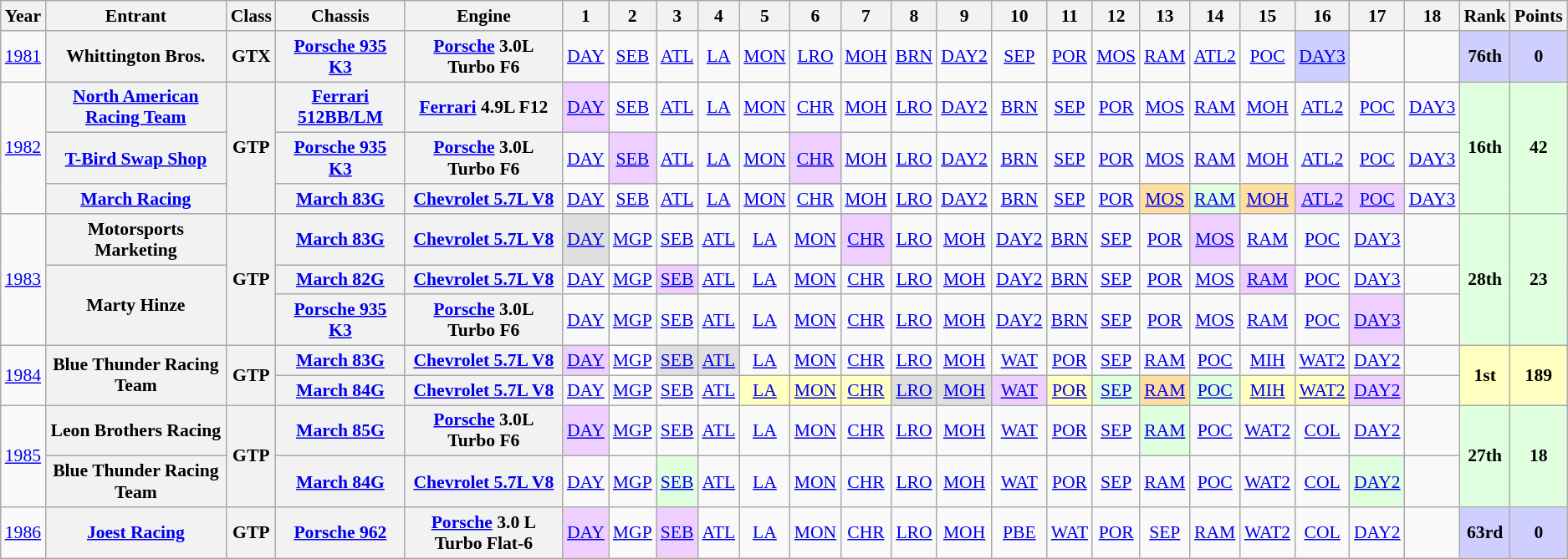<table class="wikitable" style="text-align:center; font-size:90%">
<tr>
<th>Year</th>
<th>Entrant</th>
<th>Class</th>
<th>Chassis</th>
<th>Engine</th>
<th>1</th>
<th>2</th>
<th>3</th>
<th>4</th>
<th>5</th>
<th>6</th>
<th>7</th>
<th>8</th>
<th>9</th>
<th>10</th>
<th>11</th>
<th>12</th>
<th>13</th>
<th>14</th>
<th>15</th>
<th>16</th>
<th>17</th>
<th>18</th>
<th>Rank</th>
<th>Points</th>
</tr>
<tr>
<td><a href='#'>1981</a></td>
<th>Whittington Bros.</th>
<th>GTX</th>
<th><a href='#'>Porsche 935 K3</a></th>
<th><a href='#'>Porsche</a> 3.0L Turbo F6</th>
<td><a href='#'>DAY</a></td>
<td><a href='#'>SEB</a></td>
<td><a href='#'>ATL</a></td>
<td><a href='#'>LA</a></td>
<td><a href='#'>MON</a></td>
<td><a href='#'>LRO</a></td>
<td><a href='#'>MOH</a></td>
<td><a href='#'>BRN</a></td>
<td><a href='#'>DAY2</a></td>
<td><a href='#'>SEP</a></td>
<td><a href='#'>POR</a></td>
<td><a href='#'>MOS</a></td>
<td><a href='#'>RAM</a></td>
<td><a href='#'>ATL2</a></td>
<td><a href='#'>POC</a></td>
<td style="background:#CFCFFF;"><a href='#'>DAY3</a><br></td>
<td></td>
<td></td>
<td style="background:#CFCFFF;"><strong>76th</strong></td>
<td style="background:#CFCFFF;"><strong>0</strong></td>
</tr>
<tr>
<td rowspan=3><a href='#'>1982</a></td>
<th><a href='#'>North American Racing Team</a></th>
<th rowspan=3>GTP</th>
<th><a href='#'>Ferrari 512BB/LM</a></th>
<th><a href='#'>Ferrari</a> 4.9L F12</th>
<td style="background:#EFCFFF;"><a href='#'>DAY</a><br></td>
<td><a href='#'>SEB</a></td>
<td><a href='#'>ATL</a></td>
<td><a href='#'>LA</a></td>
<td><a href='#'>MON</a></td>
<td><a href='#'>CHR</a></td>
<td><a href='#'>MOH</a></td>
<td><a href='#'>LRO</a></td>
<td><a href='#'>DAY2</a></td>
<td><a href='#'>BRN</a></td>
<td><a href='#'>SEP</a></td>
<td><a href='#'>POR</a></td>
<td><a href='#'>MOS</a></td>
<td><a href='#'>RAM</a></td>
<td><a href='#'>MOH</a></td>
<td><a href='#'>ATL2</a></td>
<td><a href='#'>POC</a></td>
<td><a href='#'>DAY3</a></td>
<td rowspan="3" style="background:#DFFFDF;"><strong>16th</strong></td>
<td rowspan="3" style="background:#DFFFDF;"><strong>42</strong></td>
</tr>
<tr>
<th><a href='#'>T-Bird Swap Shop</a></th>
<th><a href='#'>Porsche 935 K3</a></th>
<th><a href='#'>Porsche</a> 3.0L Turbo F6</th>
<td><a href='#'>DAY</a></td>
<td style="background:#EFCFFF;"><a href='#'>SEB</a><br></td>
<td><a href='#'>ATL</a></td>
<td><a href='#'>LA</a></td>
<td><a href='#'>MON</a></td>
<td style="background:#EFCFFF;"><a href='#'>CHR</a><br></td>
<td><a href='#'>MOH</a></td>
<td><a href='#'>LRO</a></td>
<td><a href='#'>DAY2</a></td>
<td><a href='#'>BRN</a></td>
<td><a href='#'>SEP</a></td>
<td><a href='#'>POR</a></td>
<td><a href='#'>MOS</a></td>
<td><a href='#'>RAM</a></td>
<td><a href='#'>MOH</a></td>
<td><a href='#'>ATL2</a></td>
<td><a href='#'>POC</a></td>
<td><a href='#'>DAY3</a></td>
</tr>
<tr>
<th><a href='#'>March Racing</a></th>
<th><a href='#'>March 83G</a></th>
<th><a href='#'>Chevrolet 5.7L V8</a></th>
<td><a href='#'>DAY</a></td>
<td><a href='#'>SEB</a></td>
<td><a href='#'>ATL</a></td>
<td><a href='#'>LA</a></td>
<td><a href='#'>MON</a></td>
<td><a href='#'>CHR</a></td>
<td><a href='#'>MOH</a></td>
<td><a href='#'>LRO</a></td>
<td><a href='#'>DAY2</a></td>
<td><a href='#'>BRN</a></td>
<td><a href='#'>SEP</a></td>
<td><a href='#'>POR</a></td>
<td style="background:#FFDF9F;"><a href='#'>MOS</a><br></td>
<td style="background:#DFFFDF;"><a href='#'>RAM</a><br></td>
<td style="background:#FFDF9F;"><a href='#'>MOH</a><br></td>
<td style="background:#EFCFFF;"><a href='#'>ATL2</a><br></td>
<td style="background:#EFCFFF;"><a href='#'>POC</a><br></td>
<td><a href='#'>DAY3</a></td>
</tr>
<tr>
<td rowspan=3><a href='#'>1983</a></td>
<th>Motorsports Marketing</th>
<th rowspan=3>GTP</th>
<th><a href='#'>March 83G</a></th>
<th><a href='#'>Chevrolet 5.7L V8</a></th>
<td style="background:#DFDFDF;"><a href='#'>DAY</a><br></td>
<td><a href='#'>MGP</a></td>
<td><a href='#'>SEB</a></td>
<td><a href='#'>ATL</a></td>
<td><a href='#'>LA</a></td>
<td><a href='#'>MON</a></td>
<td style="background:#EFCFFF;"><a href='#'>CHR</a><br></td>
<td><a href='#'>LRO</a></td>
<td><a href='#'>MOH</a></td>
<td><a href='#'>DAY2</a></td>
<td><a href='#'>BRN</a></td>
<td><a href='#'>SEP</a></td>
<td><a href='#'>POR</a></td>
<td style="background:#EFCFFF;"><a href='#'>MOS</a><br></td>
<td><a href='#'>RAM</a></td>
<td><a href='#'>POC</a></td>
<td><a href='#'>DAY3</a></td>
<td></td>
<td rowspan="3" style="background:#DFFFDF;"><strong>28th</strong></td>
<td rowspan="3" style="background:#DFFFDF;"><strong>23</strong></td>
</tr>
<tr>
<th rowspan=2>Marty Hinze</th>
<th><a href='#'>March 82G</a></th>
<th><a href='#'>Chevrolet 5.7L V8</a></th>
<td><a href='#'>DAY</a></td>
<td><a href='#'>MGP</a></td>
<td style="background:#EFCFFF;"><a href='#'>SEB</a><br></td>
<td><a href='#'>ATL</a></td>
<td><a href='#'>LA</a></td>
<td><a href='#'>MON</a></td>
<td><a href='#'>CHR</a></td>
<td><a href='#'>LRO</a></td>
<td><a href='#'>MOH</a></td>
<td><a href='#'>DAY2</a></td>
<td><a href='#'>BRN</a></td>
<td><a href='#'>SEP</a></td>
<td><a href='#'>POR</a></td>
<td><a href='#'>MOS</a></td>
<td style="background:#EFCFFF;"><a href='#'>RAM</a><br></td>
<td><a href='#'>POC</a></td>
<td><a href='#'>DAY3</a></td>
<td></td>
</tr>
<tr>
<th><a href='#'>Porsche 935 K3</a></th>
<th><a href='#'>Porsche</a> 3.0L Turbo F6</th>
<td><a href='#'>DAY</a></td>
<td><a href='#'>MGP</a></td>
<td><a href='#'>SEB</a></td>
<td><a href='#'>ATL</a></td>
<td><a href='#'>LA</a></td>
<td><a href='#'>MON</a></td>
<td><a href='#'>CHR</a></td>
<td><a href='#'>LRO</a></td>
<td><a href='#'>MOH</a></td>
<td><a href='#'>DAY2</a></td>
<td><a href='#'>BRN</a></td>
<td><a href='#'>SEP</a></td>
<td><a href='#'>POR</a></td>
<td><a href='#'>MOS</a></td>
<td><a href='#'>RAM</a></td>
<td><a href='#'>POC</a></td>
<td style="background:#EFCFFF;"><a href='#'>DAY3</a><br></td>
<td></td>
</tr>
<tr>
<td rowspan=2><a href='#'>1984</a></td>
<th rowspan=2>Blue Thunder Racing Team</th>
<th rowspan=2>GTP</th>
<th><a href='#'>March 83G</a></th>
<th><a href='#'>Chevrolet 5.7L V8</a></th>
<td style="background:#EFCFFF;"><a href='#'>DAY</a><br></td>
<td style="background:#FFFFFF;"><a href='#'>MGP</a><br></td>
<td style="background:#DFDFDF;"><a href='#'>SEB</a><br></td>
<td style="background:#DFDFDF;"><a href='#'>ATL</a><br></td>
<td><a href='#'>LA</a></td>
<td><a href='#'>MON</a></td>
<td><a href='#'>CHR</a></td>
<td><a href='#'>LRO</a></td>
<td><a href='#'>MOH</a></td>
<td><a href='#'>WAT</a></td>
<td><a href='#'>POR</a></td>
<td><a href='#'>SEP</a></td>
<td><a href='#'>RAM</a></td>
<td><a href='#'>POC</a></td>
<td><a href='#'>MIH</a></td>
<td><a href='#'>WAT2</a></td>
<td><a href='#'>DAY2</a></td>
<td></td>
<td rowspan=2 style="background:#FFFFBF;"><strong>1st</strong></td>
<td rowspan=2 style="background:#FFFFBF;"><strong>189</strong></td>
</tr>
<tr>
<th><a href='#'>March 84G</a></th>
<th><a href='#'>Chevrolet 5.7L V8</a></th>
<td><a href='#'>DAY</a></td>
<td><a href='#'>MGP</a></td>
<td><a href='#'>SEB</a></td>
<td><a href='#'>ATL</a></td>
<td style="background:#FFFFBF;"><a href='#'>LA</a><br></td>
<td style="background:#FFFFBF;"><a href='#'>MON</a><br></td>
<td style="background:#FFFFBF;"><a href='#'>CHR</a><br></td>
<td style="background:#DFDFDF;"><a href='#'>LRO</a><br></td>
<td style="background:#DFDFDF;"><a href='#'>MOH</a><br></td>
<td style="background:#EFCFFF;"><a href='#'>WAT</a><br></td>
<td style="background:#FFFFBF;"><a href='#'>POR</a><br></td>
<td style="background:#DFFFDF;"><a href='#'>SEP</a><br></td>
<td style="background:#FFDF9F;"><a href='#'>RAM</a><br></td>
<td style="background:#DFFFDF;"><a href='#'>POC</a><br></td>
<td style="background:#FFFFBF;"><a href='#'>MIH</a><br></td>
<td style="background:#FFFFBF;"><a href='#'>WAT2</a><br></td>
<td style="background:#EFCFFF;"><a href='#'>DAY2</a><br></td>
</tr>
<tr>
<td rowspan=2><a href='#'>1985</a></td>
<th>Leon Brothers Racing</th>
<th rowspan=2>GTP</th>
<th><a href='#'>March 85G</a></th>
<th><a href='#'>Porsche</a> 3.0L Turbo F6</th>
<td style="background:#EFCFFF;"><a href='#'>DAY</a><br></td>
<td><a href='#'>MGP</a></td>
<td><a href='#'>SEB</a></td>
<td><a href='#'>ATL</a></td>
<td><a href='#'>LA</a></td>
<td><a href='#'>MON</a></td>
<td><a href='#'>CHR</a></td>
<td><a href='#'>LRO</a></td>
<td><a href='#'>MOH</a></td>
<td><a href='#'>WAT</a></td>
<td><a href='#'>POR</a></td>
<td><a href='#'>SEP</a></td>
<td style="background:#DFFFDF;"><a href='#'>RAM</a><br></td>
<td><a href='#'>POC</a></td>
<td><a href='#'>WAT2</a></td>
<td><a href='#'>COL</a></td>
<td><a href='#'>DAY2</a></td>
<td></td>
<td rowspan="2" style="background:#DFFFDF;"><strong>27th</strong></td>
<td rowspan="2" style="background:#DFFFDF;"><strong>18</strong></td>
</tr>
<tr>
<th>Blue Thunder Racing Team</th>
<th><a href='#'>March 84G</a></th>
<th><a href='#'>Chevrolet 5.7L V8</a></th>
<td><a href='#'>DAY</a></td>
<td><a href='#'>MGP</a></td>
<td style="background:#DFFFDF;"><a href='#'>SEB</a><br></td>
<td><a href='#'>ATL</a></td>
<td><a href='#'>LA</a></td>
<td><a href='#'>MON</a></td>
<td><a href='#'>CHR</a></td>
<td><a href='#'>LRO</a></td>
<td><a href='#'>MOH</a></td>
<td><a href='#'>WAT</a></td>
<td><a href='#'>POR</a></td>
<td><a href='#'>SEP</a></td>
<td><a href='#'>RAM</a></td>
<td><a href='#'>POC</a></td>
<td><a href='#'>WAT2</a></td>
<td><a href='#'>COL</a></td>
<td style="background:#DFFFDF;"><a href='#'>DAY2</a><br></td>
<td></td>
</tr>
<tr>
<td><a href='#'>1986</a></td>
<th><a href='#'>Joest Racing</a></th>
<th>GTP</th>
<th><a href='#'>Porsche 962</a></th>
<th><a href='#'>Porsche</a> 3.0 L Turbo Flat-6</th>
<td style="background:#EFCFFF;"><a href='#'>DAY</a><br></td>
<td><a href='#'>MGP</a></td>
<td style="background:#EFCFFF;"><a href='#'>SEB</a><br></td>
<td><a href='#'>ATL</a></td>
<td><a href='#'>LA</a></td>
<td><a href='#'>MON</a></td>
<td><a href='#'>CHR</a></td>
<td><a href='#'>LRO</a></td>
<td><a href='#'>MOH</a></td>
<td><a href='#'>PBE</a></td>
<td><a href='#'>WAT</a></td>
<td><a href='#'>POR</a></td>
<td><a href='#'>SEP</a></td>
<td><a href='#'>RAM</a></td>
<td><a href='#'>WAT2</a></td>
<td><a href='#'>COL</a></td>
<td><a href='#'>DAY2</a></td>
<td></td>
<td style="background:#CFCFFF;"><strong>63rd</strong></td>
<td style="background:#CFCFFF;"><strong>0</strong></td>
</tr>
</table>
